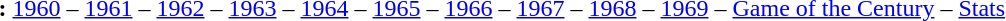<table id="toc" border="0">
<tr>
<th>:</th>
<td><a href='#'>1960</a> – <a href='#'>1961</a> – <a href='#'>1962</a> – <a href='#'>1963</a> – <a href='#'>1964</a> – <a href='#'>1965</a> – <a href='#'>1966</a> – <a href='#'>1967</a> – <a href='#'>1968</a> – <a href='#'>1969</a> – <a href='#'>Game of the Century</a> – <a href='#'>Stats</a></td>
</tr>
</table>
